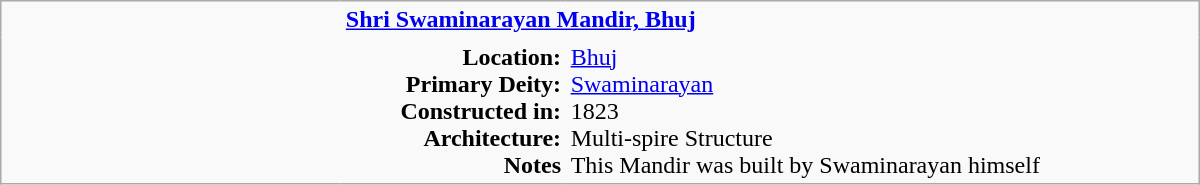<table class="wikitable plain" border="0" width="800">
<tr>
<td width="220px" rowspan="2" style="border:none;"></td>
<td valign="top" colspan=2 style="border:none;"><strong><a href='#'>Shri Swaminarayan Mandir, Bhuj</a></strong></td>
</tr>
<tr>
<td valign="top" style="text-align:right; border:none;"><strong>Location:</strong> <br><strong>Primary Deity:</strong><br><strong>Constructed in:</strong><br><strong>Architecture:</strong><br><strong>Notes</strong></td>
<td valign="top" style="border:none;"><a href='#'>Bhuj</a><br><a href='#'>Swaminarayan</a> <br>1823 <br>Multi-spire Structure  <br>This Mandir was built by Swaminarayan himself</td>
</tr>
</table>
